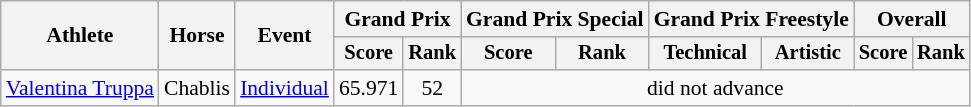<table class=wikitable style="font-size:90%">
<tr>
<th rowspan="2">Athlete</th>
<th rowspan="2">Horse</th>
<th rowspan="2">Event</th>
<th colspan="2">Grand Prix</th>
<th colspan="2">Grand Prix Special</th>
<th colspan="2">Grand Prix Freestyle</th>
<th colspan="2">Overall</th>
</tr>
<tr style="font-size:95%">
<th>Score</th>
<th>Rank</th>
<th>Score</th>
<th>Rank</th>
<th>Technical</th>
<th>Artistic</th>
<th>Score</th>
<th>Rank</th>
</tr>
<tr align=center>
<td align=left><a href='#'>Valentina Truppa</a></td>
<td align=left>Chablis</td>
<td align=left><a href='#'>Individual</a></td>
<td>65.971</td>
<td>52</td>
<td colspan=6>did not advance</td>
</tr>
</table>
